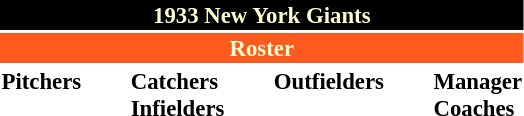<table class="toccolours" style="font-size: 95%;">
<tr>
<th colspan="10" style="background-color: black; color: #FFFDD0; text-align: center;">1933 New York Giants</th>
</tr>
<tr>
<td colspan="10" style="background-color: #fd5a1e; color: #FFFDD0; text-align: center;"><strong>Roster</strong></td>
</tr>
<tr>
<td valign="top"><strong>Pitchers</strong><br> 
 
 


 
 
 

 
 
</td>
<td width="25px"></td>
<td valign="top"><strong>Catchers</strong><br>


<strong>Infielders</strong>
 
 
 


 

 
</td>
<td width="25px"></td>
<td valign="top"><strong>Outfielders</strong><br>

 



</td>
<td width="25px"></td>
<td valign="top"><strong>Manager</strong><br>
<strong>Coaches</strong>




</td>
</tr>
</table>
